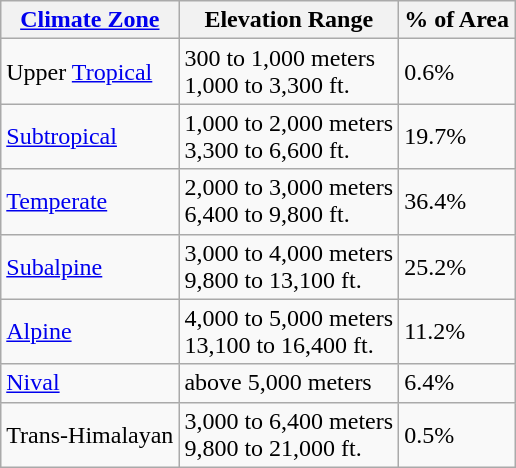<table class="wikitable">
<tr>
<th><a href='#'>Climate Zone</a></th>
<th>Elevation Range</th>
<th>% of Area</th>
</tr>
<tr>
<td>Upper <a href='#'>Tropical</a></td>
<td>300 to 1,000 meters<br>1,000 to 3,300 ft.</td>
<td>0.6%</td>
</tr>
<tr>
<td><a href='#'>Subtropical</a></td>
<td>1,000 to 2,000 meters<br>3,300 to 6,600 ft.</td>
<td>19.7%</td>
</tr>
<tr>
<td><a href='#'>Temperate</a></td>
<td>2,000 to 3,000 meters<br>6,400 to 9,800 ft.</td>
<td>36.4%</td>
</tr>
<tr>
<td><a href='#'>Subalpine</a></td>
<td>3,000 to 4,000 meters<br>9,800 to 13,100 ft.</td>
<td>25.2%</td>
</tr>
<tr>
<td><a href='#'>Alpine</a></td>
<td>4,000 to 5,000 meters<br>13,100 to 16,400 ft.</td>
<td>11.2%</td>
</tr>
<tr>
<td><a href='#'>Nival</a></td>
<td>above 5,000 meters</td>
<td>6.4%</td>
</tr>
<tr>
<td>Trans-Himalayan</td>
<td>3,000 to 6,400 meters<br>9,800 to 21,000 ft.</td>
<td>0.5%</td>
</tr>
</table>
